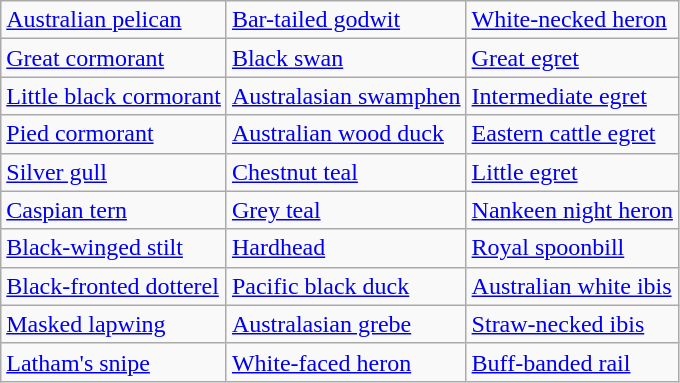<table class="wikitable">
<tr>
<td><a href='#'>Australian pelican</a></td>
<td><a href='#'>Bar-tailed godwit</a></td>
<td><a href='#'>White-necked heron</a></td>
</tr>
<tr>
<td><a href='#'>Great cormorant</a></td>
<td><a href='#'>Black swan</a></td>
<td><a href='#'>Great egret</a></td>
</tr>
<tr>
<td><a href='#'>Little black cormorant</a></td>
<td><a href='#'>Australasian swamphen</a></td>
<td><a href='#'>Intermediate egret</a></td>
</tr>
<tr>
<td><a href='#'>Pied cormorant</a></td>
<td><a href='#'>Australian wood duck</a></td>
<td><a href='#'>Eastern cattle egret</a></td>
</tr>
<tr>
<td><a href='#'>Silver gull</a></td>
<td><a href='#'>Chestnut teal</a></td>
<td><a href='#'>Little egret</a></td>
</tr>
<tr>
<td><a href='#'>Caspian tern</a></td>
<td><a href='#'>Grey teal</a></td>
<td><a href='#'>Nankeen night heron</a></td>
</tr>
<tr>
<td><a href='#'>Black-winged stilt</a></td>
<td><a href='#'>Hardhead</a></td>
<td><a href='#'>Royal spoonbill</a></td>
</tr>
<tr>
<td><a href='#'>Black-fronted dotterel</a></td>
<td><a href='#'>Pacific black duck</a></td>
<td><a href='#'>Australian white ibis</a></td>
</tr>
<tr>
<td><a href='#'>Masked lapwing</a></td>
<td><a href='#'>Australasian grebe</a></td>
<td><a href='#'>Straw-necked ibis</a></td>
</tr>
<tr>
<td><a href='#'>Latham's snipe</a></td>
<td><a href='#'>White-faced heron</a></td>
<td><a href='#'>Buff-banded rail</a></td>
</tr>
</table>
